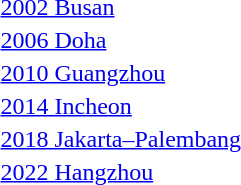<table>
<tr>
<td><a href='#'>2002 Busan</a></td>
<td></td>
<td></td>
<td></td>
</tr>
<tr>
<td><a href='#'>2006 Doha</a></td>
<td></td>
<td></td>
<td></td>
</tr>
<tr>
<td><a href='#'>2010 Guangzhou</a></td>
<td></td>
<td></td>
<td></td>
</tr>
<tr>
<td><a href='#'>2014 Incheon</a></td>
<td></td>
<td></td>
<td></td>
</tr>
<tr>
<td><a href='#'>2018 Jakarta–Palembang</a></td>
<td></td>
<td></td>
<td></td>
</tr>
<tr>
<td><a href='#'>2022 Hangzhou</a></td>
<td></td>
<td></td>
<td></td>
</tr>
</table>
